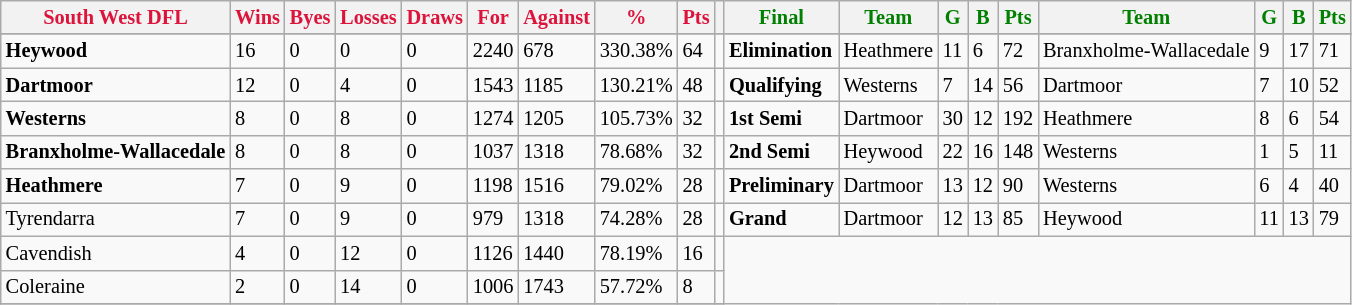<table style="font-size: 85%; text-align: left;" class="wikitable">
<tr>
<th style="color:crimson">South West DFL</th>
<th style="color:crimson">Wins</th>
<th style="color:crimson">Byes</th>
<th style="color:crimson">Losses</th>
<th style="color:crimson">Draws</th>
<th style="color:crimson">For</th>
<th style="color:crimson">Against</th>
<th style="color:crimson">%</th>
<th style="color:crimson">Pts</th>
<th></th>
<th style="color:green">Final</th>
<th style="color:green">Team</th>
<th style="color:green">G</th>
<th style="color:green">B</th>
<th style="color:green">Pts</th>
<th style="color:green">Team</th>
<th style="color:green">G</th>
<th style="color:green">B</th>
<th style="color:green">Pts</th>
</tr>
<tr>
</tr>
<tr>
</tr>
<tr>
<td><strong>	Heywood	</strong></td>
<td>16</td>
<td>0</td>
<td>0</td>
<td>0</td>
<td>2240</td>
<td>678</td>
<td>330.38%</td>
<td>64</td>
<td></td>
<td><strong>Elimination</strong></td>
<td>Heathmere</td>
<td>11</td>
<td>6</td>
<td>72</td>
<td>Branxholme-Wallacedale</td>
<td>9</td>
<td>17</td>
<td>71</td>
</tr>
<tr>
<td><strong>	Dartmoor	</strong></td>
<td>12</td>
<td>0</td>
<td>4</td>
<td>0</td>
<td>1543</td>
<td>1185</td>
<td>130.21%</td>
<td>48</td>
<td></td>
<td><strong>Qualifying</strong></td>
<td>Westerns</td>
<td>7</td>
<td>14</td>
<td>56</td>
<td>Dartmoor</td>
<td>7</td>
<td>10</td>
<td>52</td>
</tr>
<tr>
<td><strong>	Westerns	</strong></td>
<td>8</td>
<td>0</td>
<td>8</td>
<td>0</td>
<td>1274</td>
<td>1205</td>
<td>105.73%</td>
<td>32</td>
<td></td>
<td><strong>1st Semi</strong></td>
<td>Dartmoor</td>
<td>30</td>
<td>12</td>
<td>192</td>
<td>Heathmere</td>
<td>8</td>
<td>6</td>
<td>54</td>
</tr>
<tr>
<td><strong>	Branxholme-Wallacedale	</strong></td>
<td>8</td>
<td>0</td>
<td>8</td>
<td>0</td>
<td>1037</td>
<td>1318</td>
<td>78.68%</td>
<td>32</td>
<td></td>
<td><strong>2nd Semi</strong></td>
<td>Heywood</td>
<td>22</td>
<td>16</td>
<td>148</td>
<td>Westerns</td>
<td>1</td>
<td>5</td>
<td>11</td>
</tr>
<tr>
<td><strong>	Heathmere	</strong></td>
<td>7</td>
<td>0</td>
<td>9</td>
<td>0</td>
<td>1198</td>
<td>1516</td>
<td>79.02%</td>
<td>28</td>
<td></td>
<td><strong>Preliminary</strong></td>
<td>Dartmoor</td>
<td>13</td>
<td>12</td>
<td>90</td>
<td>Westerns</td>
<td>6</td>
<td>4</td>
<td>40</td>
</tr>
<tr>
<td>Tyrendarra</td>
<td>7</td>
<td>0</td>
<td>9</td>
<td>0</td>
<td>979</td>
<td>1318</td>
<td>74.28%</td>
<td>28</td>
<td></td>
<td><strong>Grand</strong></td>
<td>Dartmoor</td>
<td>12</td>
<td>13</td>
<td>85</td>
<td>Heywood</td>
<td>11</td>
<td>13</td>
<td>79</td>
</tr>
<tr>
<td>Cavendish</td>
<td>4</td>
<td>0</td>
<td>12</td>
<td>0</td>
<td>1126</td>
<td>1440</td>
<td>78.19%</td>
<td>16</td>
<td></td>
</tr>
<tr>
<td>Coleraine</td>
<td>2</td>
<td>0</td>
<td>14</td>
<td>0</td>
<td>1006</td>
<td>1743</td>
<td>57.72%</td>
<td>8</td>
<td></td>
</tr>
<tr>
</tr>
</table>
